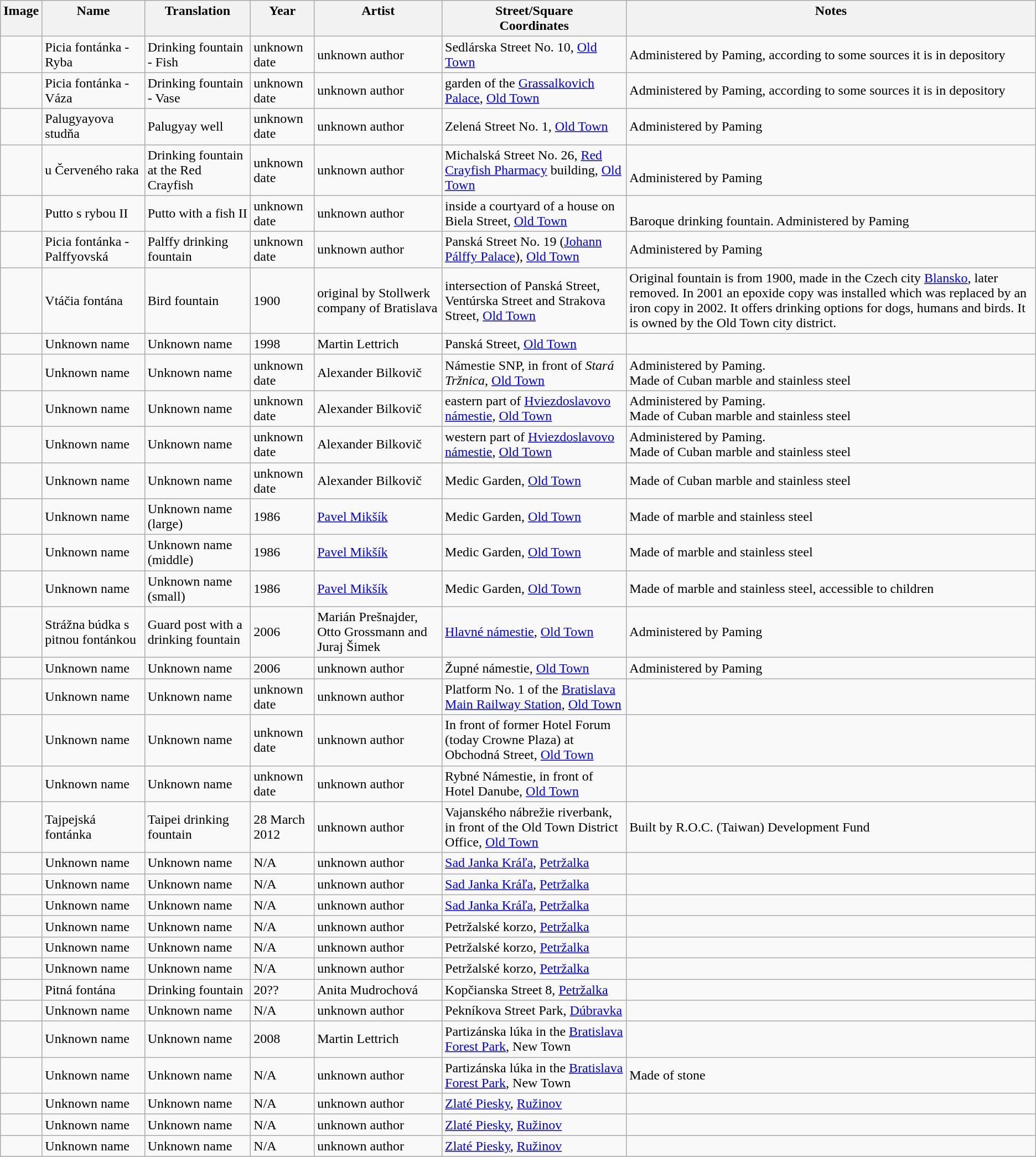<table class="wikitable sortable">
<tr valign=top>
<th class="unsortable">Image</th>
<th>Name</th>
<th>Translation</th>
<th>Year</th>
<th>Artist</th>
<th>Street/Square <br>Coordinates</th>
<th>Notes</th>
</tr>
<tr>
<td></td>
<td>Picia fontánka - Ryba</td>
<td>Drinking fountain - Fish</td>
<td>unknown date</td>
<td>unknown author</td>
<td>Sedlárska Street No. 10, <a href='#'>Old Town</a></td>
<td>Administered by Paming, according to some sources it is in depository <br></td>
</tr>
<tr>
<td></td>
<td>Picia fontánka - Váza</td>
<td>Drinking fountain - Vase</td>
<td>unknown date</td>
<td>unknown author</td>
<td>garden of the <a href='#'>Grassalkovich Palace</a>, <a href='#'>Old Town</a></td>
<td>Administered by Paming, according to some sources it is in depository <br></td>
</tr>
<tr>
<td></td>
<td>Palugyayova studňa</td>
<td>Palugyay well</td>
<td>unknown date</td>
<td>unknown author</td>
<td>Zelená Street  No. 1, <a href='#'>Old Town</a></td>
<td>Administered by Paming <br></td>
</tr>
<tr>
<td></td>
<td>u Červeného raka</td>
<td>Drinking fountain at the Red Crayfish</td>
<td>unknown date</td>
<td>unknown author</td>
<td>Michalská Street No. 26, <a href='#'>Red Crayfish Pharmacy</a> building, <a href='#'>Old Town</a></td>
<td><br> Administered by Paming</td>
</tr>
<tr>
<td></td>
<td>Putto s rybou II</td>
<td>Putto with a fish II</td>
<td>unknown date</td>
<td>unknown author</td>
<td>inside a courtyard of a house on Biela Street, <a href='#'>Old Town</a></td>
<td><br> Baroque drinking fountain. Administered by Paming</td>
</tr>
<tr>
<td></td>
<td>Picia fontánka - Palffyovská</td>
<td>Palffy drinking fountain</td>
<td>unknown date</td>
<td>unknown author</td>
<td>Panská Street No. 19 (<a href='#'>Johann Pálffy Palace</a>), <a href='#'>Old Town</a></td>
<td>Administered by Paming <br></td>
</tr>
<tr>
<td></td>
<td>Vtáčia fontána</td>
<td>Bird fountain</td>
<td>1900</td>
<td>original by Stollwerk company of Bratislava</td>
<td>intersection of Panská Street, Ventúrska Street and Strakova Street, <a href='#'>Old Town</a></td>
<td>Original fountain is from 1900, made in the Czech city <a href='#'>Blansko</a>, later removed. In 2001 an epoxide copy was installed which was replaced by an iron copy in 2002. It offers drinking options for dogs, humans and birds. It is owned by the Old Town city district. <br></td>
</tr>
<tr>
<td></td>
<td>Unknown name</td>
<td>Unknown name</td>
<td>1998</td>
<td>Martin Lettrich</td>
<td>Panská Street, <a href='#'>Old Town</a></td>
<td><br></td>
</tr>
<tr>
<td></td>
<td>Unknown name</td>
<td>Unknown name</td>
<td>unknown date</td>
<td>Alexander Bilkovič</td>
<td>Námestie SNP, in front of <em>Stará Tržnica</em>, <a href='#'>Old Town</a></td>
<td>Administered by Paming. <br> Made of Cuban marble and stainless steel</td>
</tr>
<tr>
<td></td>
<td>Unknown name</td>
<td>Unknown name</td>
<td>unknown date</td>
<td>Alexander Bilkovič</td>
<td>eastern part of <a href='#'>Hviezdoslavovo námestie</a>, <a href='#'>Old Town</a></td>
<td>Administered by Paming. <br> Made of Cuban marble and stainless steel</td>
</tr>
<tr>
<td></td>
<td>Unknown name</td>
<td>Unknown name</td>
<td>unknown date</td>
<td>Alexander Bilkovič</td>
<td>western part of <a href='#'>Hviezdoslavovo námestie</a>, <a href='#'>Old Town</a></td>
<td>Administered by Paming. <br> Made of Cuban marble and stainless steel</td>
</tr>
<tr>
<td></td>
<td>Unknown name</td>
<td>Unknown name</td>
<td>unknown date</td>
<td>Alexander Bilkovič</td>
<td>Medic Garden, <a href='#'>Old Town</a></td>
<td>Made of Cuban marble and stainless steel</td>
</tr>
<tr>
<td></td>
<td>Unknown name</td>
<td>Unknown name (large)</td>
<td>1986</td>
<td><a href='#'>Pavel Mikšík</a></td>
<td>Medic Garden, <a href='#'>Old Town</a></td>
<td>Made of marble and stainless steel</td>
</tr>
<tr>
<td></td>
<td>Unknown name</td>
<td>Unknown name (middle)</td>
<td>1986</td>
<td><a href='#'>Pavel Mikšík</a></td>
<td>Medic Garden, <a href='#'>Old Town</a></td>
<td>Made of marble and stainless steel</td>
</tr>
<tr>
<td></td>
<td>Unknown name</td>
<td>Unknown name (small)</td>
<td>1986</td>
<td><a href='#'>Pavel Mikšík</a></td>
<td>Medic Garden, <a href='#'>Old Town</a></td>
<td>Made of marble and stainless steel, accessible to children</td>
</tr>
<tr>
<td></td>
<td>Strážna búdka s pitnou fontánkou</td>
<td>Guard post with a drinking fountain</td>
<td>2006</td>
<td>Marián Prešnajder, Otto Grossmann and Juraj Šimek</td>
<td><a href='#'>Hlavné námestie</a>, <a href='#'>Old Town</a></td>
<td>Administered by Paming <br></td>
</tr>
<tr>
<td></td>
<td>Unknown name</td>
<td>Unknown name</td>
<td>2006</td>
<td>unknown author</td>
<td>Župné námestie, <a href='#'>Old Town</a></td>
<td>Administered by Paming <br></td>
</tr>
<tr>
<td></td>
<td>Unknown name</td>
<td>Unknown name</td>
<td>unknown date</td>
<td>unknown author</td>
<td>Platform No. 1 of the <a href='#'>Bratislava Main Railway Station</a>, <a href='#'>Old Town</a></td>
<td><br></td>
</tr>
<tr>
<td></td>
<td>Unknown name</td>
<td>Unknown name</td>
<td>unknown date</td>
<td>unknown author</td>
<td>In front of former Hotel Forum (today Crowne Plaza) at Obchodná Street, <a href='#'>Old Town</a></td>
<td><br></td>
</tr>
<tr>
<td></td>
<td>Unknown name</td>
<td>Unknown name</td>
<td>unknown date</td>
<td>unknown author</td>
<td>Rybné Námestie, in front of Hotel Danube, <a href='#'>Old Town</a></td>
<td><br></td>
</tr>
<tr>
<td></td>
<td>Tajpejská fontánka</td>
<td>Taipei drinking fountain</td>
<td>28 March 2012</td>
<td>unknown author</td>
<td>Vajanského nábrežie riverbank, in front of the Old Town District Office, <a href='#'>Old Town</a></td>
<td>Built by R.O.C. (Taiwan) Development Fund <br></td>
</tr>
<tr>
<td></td>
<td>Unknown name</td>
<td>Unknown name</td>
<td>N/A</td>
<td>unknown author</td>
<td><a href='#'>Sad Janka Kráľa</a>, <a href='#'>Petržalka</a></td>
<td></td>
</tr>
<tr>
<td></td>
<td>Unknown name</td>
<td>Unknown name</td>
<td>N/A</td>
<td>unknown author</td>
<td><a href='#'>Sad Janka Kráľa</a>, <a href='#'>Petržalka</a></td>
<td></td>
</tr>
<tr>
<td></td>
<td>Unknown name</td>
<td>Unknown name</td>
<td>N/A</td>
<td>unknown author</td>
<td><a href='#'>Sad Janka Kráľa</a>, <a href='#'>Petržalka</a></td>
<td></td>
</tr>
<tr>
<td></td>
<td>Unknown name</td>
<td>Unknown name</td>
<td>N/A</td>
<td>unknown author</td>
<td>Petržalské korzo, <a href='#'>Petržalka</a></td>
<td></td>
</tr>
<tr>
<td></td>
<td>Unknown name</td>
<td>Unknown name</td>
<td>N/A</td>
<td>unknown author</td>
<td>Petržalské korzo, <a href='#'>Petržalka</a></td>
<td></td>
</tr>
<tr>
<td></td>
<td>Unknown name</td>
<td>Unknown name</td>
<td>N/A</td>
<td>unknown author</td>
<td>Petržalské korzo, <a href='#'>Petržalka</a></td>
<td></td>
</tr>
<tr>
<td></td>
<td>Pitná fontána</td>
<td>Drinking fountain</td>
<td>20??</td>
<td>Anita Mudrochová</td>
<td>Kopčianska Street 8, <a href='#'>Petržalka</a></td>
<td></td>
</tr>
<tr>
<td></td>
<td>Unknown name</td>
<td>Unknown name</td>
<td>N/A</td>
<td>unknown author</td>
<td>Pekníkova Street Park, <a href='#'>Dúbravka</a></td>
<td></td>
</tr>
<tr>
<td></td>
<td>Unknown name</td>
<td>Unknown name</td>
<td>2008</td>
<td>Martin Lettrich</td>
<td>Partizánska lúka in the <a href='#'>Bratislava Forest Park</a>, New Town</td>
<td><br></td>
</tr>
<tr>
<td></td>
<td>Unknown name</td>
<td>Unknown name</td>
<td>N/A</td>
<td>unknown author</td>
<td>Partizánska lúka in the <a href='#'>Bratislava Forest Park</a>, New Town</td>
<td>Made of stone</td>
</tr>
<tr>
<td></td>
<td>Unknown name</td>
<td>Unknown name</td>
<td>N/A</td>
<td>unknown author</td>
<td><a href='#'>Zlaté Piesky</a>, <a href='#'>Ružinov</a></td>
<td></td>
</tr>
<tr>
<td></td>
<td>Unknown name</td>
<td>Unknown name</td>
<td>N/A</td>
<td>unknown author</td>
<td><a href='#'>Zlaté Piesky</a>, <a href='#'>Ružinov</a></td>
<td></td>
</tr>
<tr>
<td></td>
<td>Unknown name</td>
<td>Unknown name</td>
<td>N/A</td>
<td>unknown author</td>
<td><a href='#'>Zlaté Piesky</a>, <a href='#'>Ružinov</a></td>
<td></td>
</tr>
</table>
